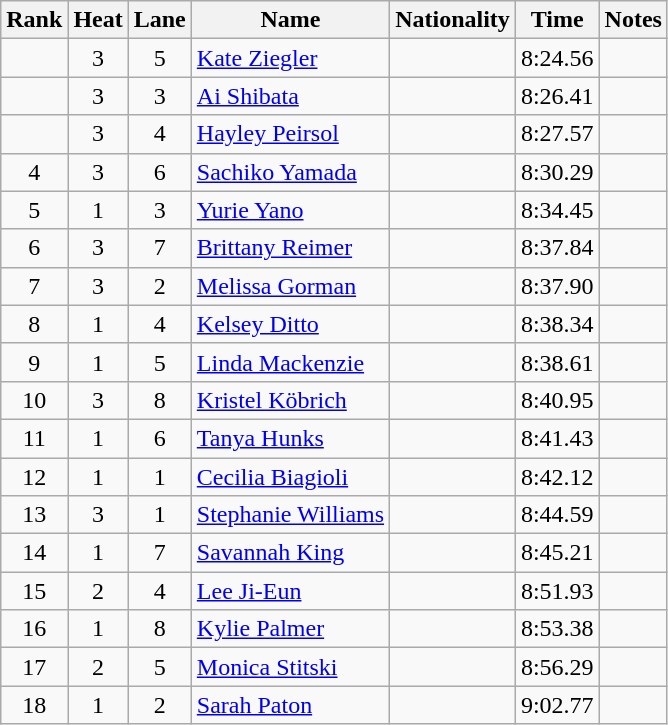<table class="wikitable sortable" style="text-align:center">
<tr>
<th>Rank</th>
<th>Heat</th>
<th>Lane</th>
<th>Name</th>
<th>Nationality</th>
<th>Time</th>
<th>Notes</th>
</tr>
<tr>
<td></td>
<td>3</td>
<td>5</td>
<td align=left><a href='#'>Kate Ziegler</a></td>
<td align=left></td>
<td>8:24.56</td>
<td></td>
</tr>
<tr>
<td></td>
<td>3</td>
<td>3</td>
<td align=left><a href='#'>Ai Shibata</a></td>
<td align=left></td>
<td>8:26.41</td>
<td></td>
</tr>
<tr>
<td></td>
<td>3</td>
<td>4</td>
<td align=left><a href='#'>Hayley Peirsol</a></td>
<td align=left></td>
<td>8:27.57</td>
<td></td>
</tr>
<tr>
<td>4</td>
<td>3</td>
<td>6</td>
<td align=left><a href='#'>Sachiko Yamada</a></td>
<td align=left></td>
<td>8:30.29</td>
<td></td>
</tr>
<tr>
<td>5</td>
<td>1</td>
<td>3</td>
<td align=left><a href='#'>Yurie Yano</a></td>
<td align=left></td>
<td>8:34.45</td>
<td></td>
</tr>
<tr>
<td>6</td>
<td>3</td>
<td>7</td>
<td align=left><a href='#'>Brittany Reimer</a></td>
<td align=left></td>
<td>8:37.84</td>
<td></td>
</tr>
<tr>
<td>7</td>
<td>3</td>
<td>2</td>
<td align=left><a href='#'>Melissa Gorman</a></td>
<td align=left></td>
<td>8:37.90</td>
<td></td>
</tr>
<tr>
<td>8</td>
<td>1</td>
<td>4</td>
<td align=left><a href='#'>Kelsey Ditto</a></td>
<td align=left></td>
<td>8:38.34</td>
<td></td>
</tr>
<tr>
<td>9</td>
<td>1</td>
<td>5</td>
<td align=left><a href='#'>Linda Mackenzie</a></td>
<td align=left></td>
<td>8:38.61</td>
<td></td>
</tr>
<tr>
<td>10</td>
<td>3</td>
<td>8</td>
<td align=left><a href='#'>Kristel Köbrich</a></td>
<td align=left></td>
<td>8:40.95</td>
<td></td>
</tr>
<tr>
<td>11</td>
<td>1</td>
<td>6</td>
<td align=left><a href='#'>Tanya Hunks</a></td>
<td align=left></td>
<td>8:41.43</td>
<td></td>
</tr>
<tr>
<td>12</td>
<td>1</td>
<td>1</td>
<td align=left><a href='#'>Cecilia Biagioli</a></td>
<td align=left></td>
<td>8:42.12</td>
<td></td>
</tr>
<tr>
<td>13</td>
<td>3</td>
<td>1</td>
<td align=left><a href='#'>Stephanie Williams</a></td>
<td align=left></td>
<td>8:44.59</td>
<td></td>
</tr>
<tr>
<td>14</td>
<td>1</td>
<td>7</td>
<td align=left><a href='#'>Savannah King</a></td>
<td align=left></td>
<td>8:45.21</td>
<td></td>
</tr>
<tr>
<td>15</td>
<td>2</td>
<td>4</td>
<td align=left><a href='#'>Lee Ji-Eun</a></td>
<td align=left></td>
<td>8:51.93</td>
<td></td>
</tr>
<tr>
<td>16</td>
<td>1</td>
<td>8</td>
<td align=left><a href='#'>Kylie Palmer</a></td>
<td align=left></td>
<td>8:53.38</td>
<td></td>
</tr>
<tr>
<td>17</td>
<td>2</td>
<td>5</td>
<td align=left><a href='#'>Monica Stitski</a></td>
<td align=left></td>
<td>8:56.29</td>
<td></td>
</tr>
<tr>
<td>18</td>
<td>1</td>
<td>2</td>
<td align=left><a href='#'>Sarah Paton</a></td>
<td align=left></td>
<td>9:02.77</td>
<td></td>
</tr>
</table>
